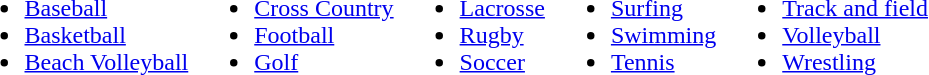<table>
<tr valign="top">
<td><br><ul><li><a href='#'>Baseball</a></li><li><a href='#'>Basketball</a></li><li><a href='#'>Beach Volleyball</a></li></ul></td>
<td><br><ul><li><a href='#'>Cross Country</a></li><li><a href='#'>Football</a></li><li><a href='#'>Golf</a></li></ul></td>
<td><br><ul><li><a href='#'>Lacrosse</a></li><li><a href='#'>Rugby</a></li><li><a href='#'>Soccer</a></li></ul></td>
<td><br><ul><li><a href='#'>Surfing</a></li><li><a href='#'>Swimming</a></li><li><a href='#'>Tennis</a></li></ul></td>
<td><br><ul><li><a href='#'>Track and field</a></li><li><a href='#'>Volleyball</a></li><li><a href='#'>Wrestling</a></li></ul></td>
<td></td>
</tr>
</table>
